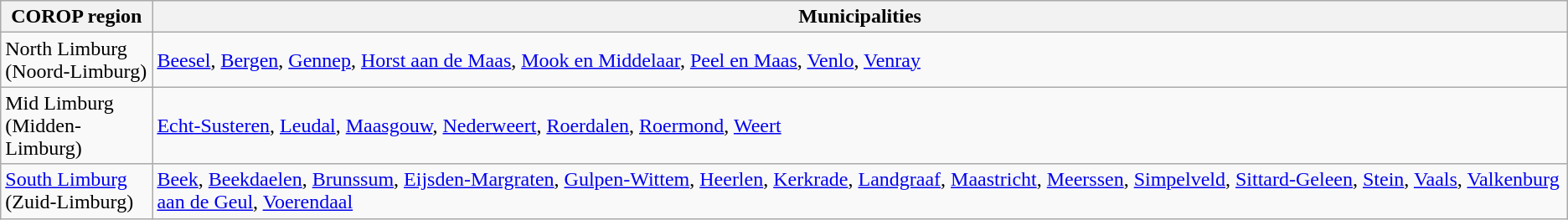<table class="wikitable sortable">
<tr>
<th>COROP region</th>
<th>Municipalities</th>
</tr>
<tr>
<td>North Limburg<br>(Noord-Limburg)</td>
<td><a href='#'>Beesel</a>, <a href='#'>Bergen</a>, <a href='#'>Gennep</a>, <a href='#'>Horst aan de Maas</a>, <a href='#'>Mook en Middelaar</a>, <a href='#'>Peel en Maas</a>, <a href='#'>Venlo</a>, <a href='#'>Venray</a></td>
</tr>
<tr>
<td>Mid Limburg<br>(Midden-Limburg)</td>
<td><a href='#'>Echt-Susteren</a>, <a href='#'>Leudal</a>, <a href='#'>Maasgouw</a>, <a href='#'>Nederweert</a>, <a href='#'>Roerdalen</a>, <a href='#'>Roermond</a>, <a href='#'>Weert</a></td>
</tr>
<tr>
<td><a href='#'>South Limburg</a><br>(Zuid-Limburg)</td>
<td><a href='#'>Beek</a>, <a href='#'>Beekdaelen</a>, <a href='#'>Brunssum</a>, <a href='#'>Eijsden-Margraten</a>, <a href='#'>Gulpen-Wittem</a>, <a href='#'>Heerlen</a>, <a href='#'>Kerkrade</a>, <a href='#'>Landgraaf</a>, <a href='#'>Maastricht</a>, <a href='#'>Meerssen</a>, <a href='#'>Simpelveld</a>, <a href='#'>Sittard-Geleen</a>, <a href='#'>Stein</a>, <a href='#'>Vaals</a>, <a href='#'>Valkenburg aan de Geul</a>, <a href='#'>Voerendaal</a></td>
</tr>
</table>
